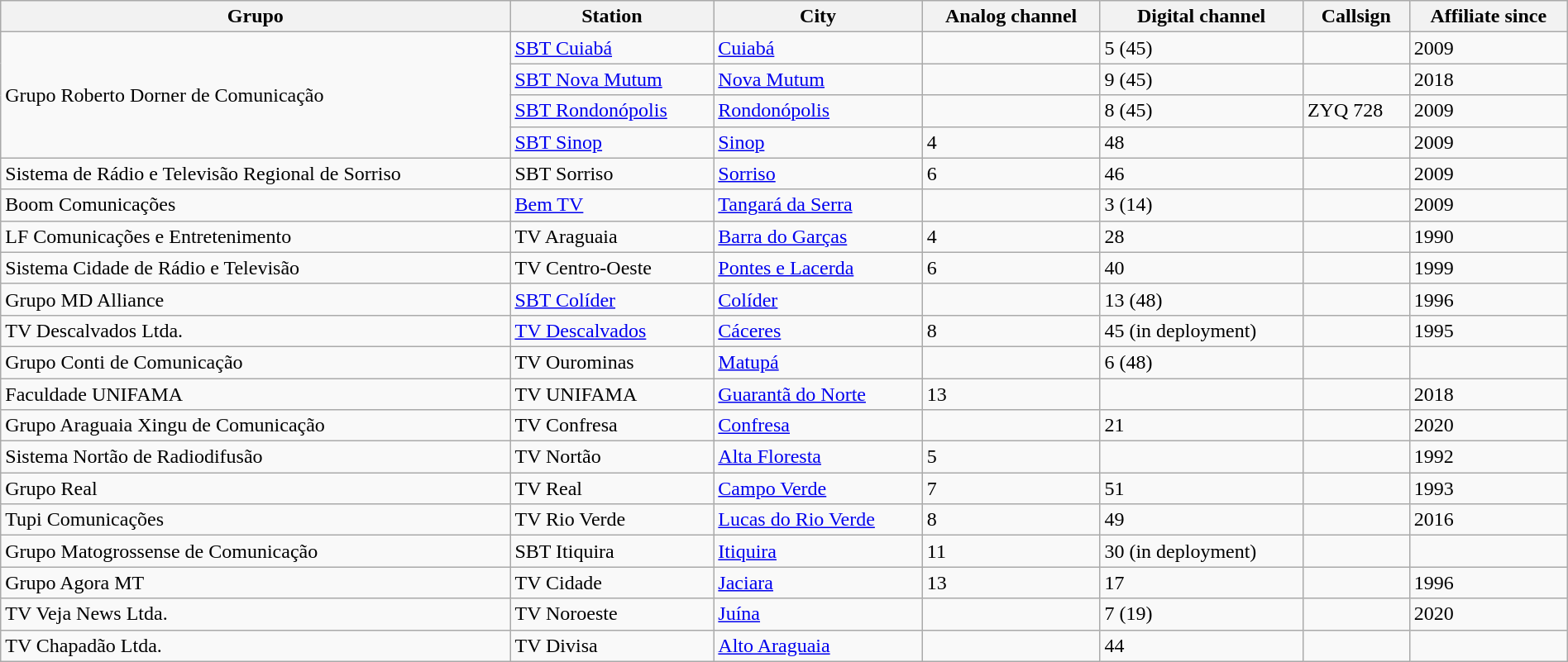<table class = "wikitable" style = "width: 100%">
<tr>
<th>Grupo</th>
<th>Station</th>
<th>City</th>
<th>Analog channel</th>
<th>Digital channel</th>
<th>Callsign</th>
<th>Affiliate since</th>
</tr>
<tr>
<td rowspan = "4">Grupo Roberto Dorner de Comunicação</td>
<td><a href='#'>SBT Cuiabá</a></td>
<td><a href='#'>Cuiabá</a></td>
<td></td>
<td>5 (45)</td>
<td></td>
<td>2009</td>
</tr>
<tr>
<td><a href='#'>SBT Nova Mutum</a></td>
<td><a href='#'>Nova Mutum</a></td>
<td></td>
<td>9 (45)</td>
<td></td>
<td>2018</td>
</tr>
<tr>
<td><a href='#'>SBT Rondonópolis</a></td>
<td><a href='#'>Rondonópolis</a></td>
<td></td>
<td>8 (45)</td>
<td>ZYQ 728</td>
<td>2009</td>
</tr>
<tr>
<td><a href='#'>SBT Sinop</a></td>
<td><a href='#'>Sinop</a></td>
<td>4</td>
<td>48</td>
<td></td>
<td>2009</td>
</tr>
<tr>
<td>Sistema de Rádio e Televisão Regional de Sorriso</td>
<td>SBT Sorriso</td>
<td><a href='#'>Sorriso</a></td>
<td>6</td>
<td>46</td>
<td></td>
<td>2009</td>
</tr>
<tr>
<td>Boom Comunicações</td>
<td><a href='#'>Bem TV</a></td>
<td><a href='#'>Tangará da Serra</a></td>
<td></td>
<td>3 (14)</td>
<td></td>
<td>2009</td>
</tr>
<tr>
<td>LF Comunicações e Entretenimento</td>
<td>TV Araguaia</td>
<td><a href='#'>Barra do Garças</a></td>
<td>4</td>
<td>28</td>
<td></td>
<td>1990</td>
</tr>
<tr>
<td>Sistema Cidade de Rádio e Televisão</td>
<td>TV Centro-Oeste</td>
<td><a href='#'>Pontes e Lacerda</a></td>
<td>6</td>
<td>40</td>
<td></td>
<td>1999</td>
</tr>
<tr>
<td>Grupo MD Alliance</td>
<td><a href='#'>SBT Colíder</a></td>
<td><a href='#'>Colíder</a></td>
<td></td>
<td>13 (48)</td>
<td></td>
<td>1996</td>
</tr>
<tr>
<td>TV Descalvados Ltda.</td>
<td><a href='#'>TV Descalvados</a></td>
<td><a href='#'>Cáceres</a></td>
<td>8</td>
<td>45 (in deployment)</td>
<td></td>
<td>1995</td>
</tr>
<tr>
<td>Grupo Conti de Comunicação</td>
<td>TV Ourominas</td>
<td><a href='#'>Matupá</a></td>
<td></td>
<td>6 (48)</td>
<td></td>
<td></td>
</tr>
<tr>
<td>Faculdade UNIFAMA</td>
<td>TV UNIFAMA</td>
<td><a href='#'>Guarantã do Norte</a></td>
<td>13</td>
<td></td>
<td></td>
<td>2018</td>
</tr>
<tr>
<td>Grupo Araguaia Xingu de Comunicação</td>
<td>TV Confresa</td>
<td><a href='#'>Confresa</a></td>
<td></td>
<td>21</td>
<td></td>
<td>2020</td>
</tr>
<tr>
<td>Sistema Nortão de Radiodifusão</td>
<td>TV Nortão</td>
<td><a href='#'>Alta Floresta</a></td>
<td>5</td>
<td></td>
<td></td>
<td>1992</td>
</tr>
<tr>
<td>Grupo Real</td>
<td>TV Real</td>
<td><a href='#'>Campo Verde</a></td>
<td>7</td>
<td>51</td>
<td></td>
<td>1993</td>
</tr>
<tr>
<td>Tupi Comunicações</td>
<td>TV Rio Verde</td>
<td><a href='#'>Lucas do Rio Verde</a></td>
<td>8</td>
<td>49</td>
<td></td>
<td>2016</td>
</tr>
<tr>
<td>Grupo Matogrossense de Comunicação</td>
<td>SBT Itiquira</td>
<td><a href='#'>Itiquira</a></td>
<td>11</td>
<td>30 (in deployment)</td>
<td></td>
<td></td>
</tr>
<tr>
<td>Grupo Agora MT</td>
<td>TV Cidade</td>
<td><a href='#'>Jaciara</a></td>
<td>13</td>
<td>17</td>
<td></td>
<td>1996</td>
</tr>
<tr>
<td>TV Veja News Ltda.</td>
<td>TV Noroeste</td>
<td><a href='#'>Juína</a></td>
<td></td>
<td>7 (19)</td>
<td></td>
<td>2020</td>
</tr>
<tr>
<td>TV Chapadão Ltda.</td>
<td>TV Divisa</td>
<td><a href='#'>Alto Araguaia</a></td>
<td></td>
<td>44</td>
<td></td>
<td></td>
</tr>
</table>
